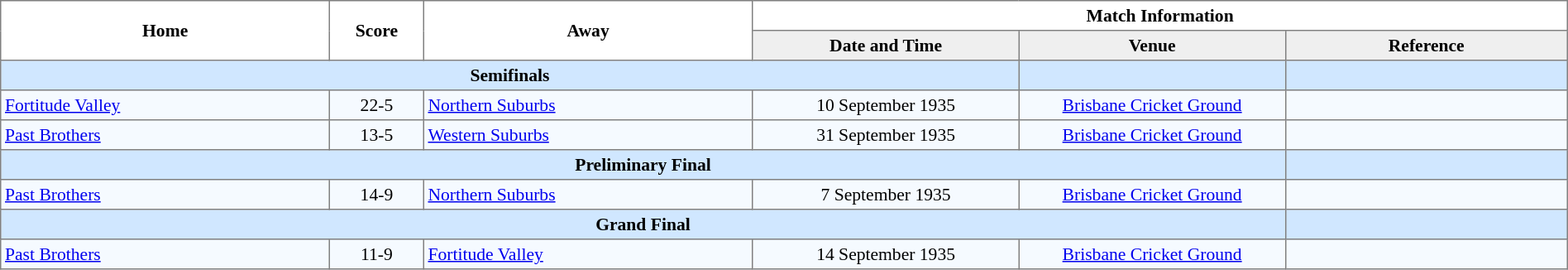<table width="100%" cellspacing="0" cellpadding="3" border="1" style="border-collapse:collapse; font-size:90%; text-align:center;">
<tr>
<th rowspan="2" width="21%">Home</th>
<th rowspan="2" width="6%">Score</th>
<th rowspan="2" width="21%">Away</th>
<th colspan="3">Match Information</th>
</tr>
<tr bgcolor="#EFEFEF">
<th width="17%">Date and Time</th>
<th width="17%">Venue</th>
<th>Reference</th>
</tr>
<tr bgcolor="#D0E7FF">
<td colspan="4"><strong>Semifinals</strong></td>
<td></td>
<td></td>
</tr>
<tr bgcolor="#F5FAFF">
<td align="left"> <a href='#'>Fortitude Valley</a></td>
<td>22-5</td>
<td align="left"> <a href='#'>Northern Suburbs</a></td>
<td>10 September 1935</td>
<td><a href='#'>Brisbane Cricket Ground</a></td>
<td></td>
</tr>
<tr bgcolor="#F5FAFF">
<td align="left"> <a href='#'>Past Brothers</a></td>
<td>13-5</td>
<td align="left"> <a href='#'>Western Suburbs</a></td>
<td>31 September 1935</td>
<td><a href='#'>Brisbane Cricket Ground</a></td>
<td></td>
</tr>
<tr bgcolor="#D0E7FF">
<td colspan="5"><strong>Preliminary Final</strong></td>
<td></td>
</tr>
<tr bgcolor="#F5FAFF">
<td align="left"> <a href='#'>Past Brothers</a></td>
<td>14-9</td>
<td align="left"> <a href='#'>Northern Suburbs</a></td>
<td>7 September 1935</td>
<td><a href='#'>Brisbane Cricket Ground</a></td>
<td></td>
</tr>
<tr bgcolor="#D0E7FF">
<td colspan="5"><strong>Grand Final</strong></td>
<td></td>
</tr>
<tr bgcolor="#F5FAFF">
<td align="left"> <a href='#'>Past Brothers</a></td>
<td>11-9</td>
<td align="left"> <a href='#'>Fortitude Valley</a></td>
<td>14 September 1935</td>
<td><a href='#'>Brisbane Cricket Ground</a></td>
<td></td>
</tr>
</table>
